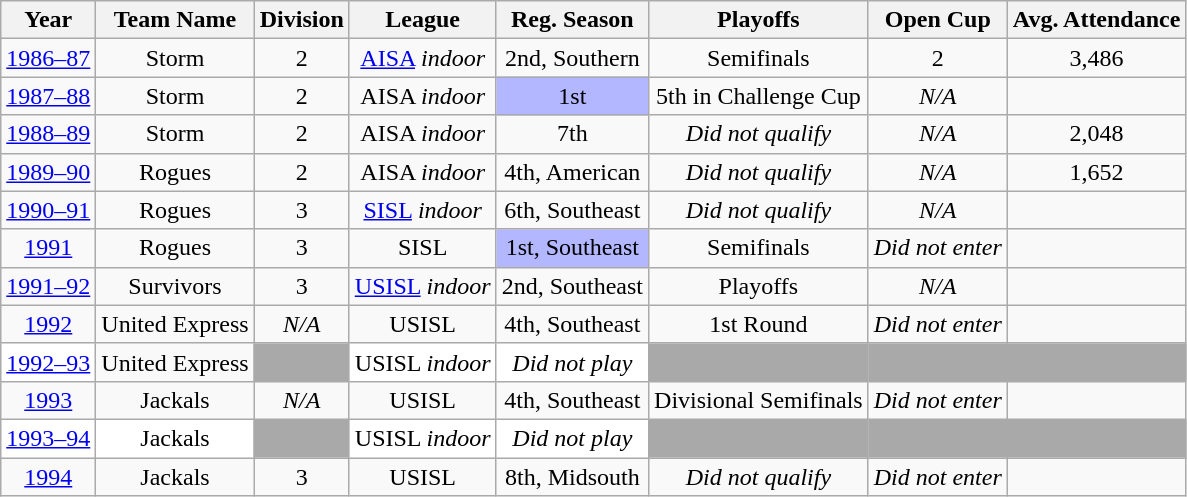<table class="wikitable" style="text-align:center">
<tr>
<th>Year</th>
<th>Team Name</th>
<th>Division</th>
<th>League</th>
<th>Reg. Season</th>
<th>Playoffs</th>
<th>Open Cup</th>
<th>Avg. Attendance</th>
</tr>
<tr>
<td><a href='#'>1986–87</a></td>
<td>Storm</td>
<td>2</td>
<td><a href='#'>AISA</a> <em>indoor</em></td>
<td>2nd, Southern</td>
<td>Semifinals</td>
<td>2</td>
<td>3,486</td>
</tr>
<tr>
<td><a href='#'>1987–88</a></td>
<td>Storm</td>
<td>2</td>
<td>AISA <em>indoor</em></td>
<td bgcolor="B3B7FF">1st</td>
<td>5th in Challenge Cup</td>
<td><em>N/A</em></td>
<td></td>
</tr>
<tr>
<td><a href='#'>1988–89</a></td>
<td>Storm</td>
<td>2</td>
<td>AISA <em>indoor</em></td>
<td>7th</td>
<td><em>Did not qualify</em></td>
<td><em>N/A</em></td>
<td>2,048</td>
</tr>
<tr>
<td><a href='#'>1989–90</a></td>
<td>Rogues</td>
<td>2</td>
<td>AISA <em>indoor</em></td>
<td>4th, American</td>
<td><em>Did not qualify</em></td>
<td><em>N/A</em></td>
<td>1,652</td>
</tr>
<tr>
<td><a href='#'>1990–91</a></td>
<td>Rogues</td>
<td>3</td>
<td><a href='#'>SISL</a> <em>indoor</em></td>
<td>6th, Southeast</td>
<td><em>Did not qualify</em></td>
<td><em>N/A</em></td>
<td></td>
</tr>
<tr>
<td><a href='#'>1991</a></td>
<td>Rogues</td>
<td>3</td>
<td>SISL</td>
<td bgcolor="B3B7FF">1st, Southeast</td>
<td>Semifinals</td>
<td><em>Did not enter</em></td>
<td></td>
</tr>
<tr>
<td><a href='#'>1991–92</a></td>
<td>Survivors</td>
<td>3</td>
<td><a href='#'>USISL</a> <em>indoor</em></td>
<td>2nd, Southeast</td>
<td>Playoffs</td>
<td><em>N/A</em></td>
<td></td>
</tr>
<tr>
<td><a href='#'>1992</a></td>
<td>United Express</td>
<td><em>N/A</em></td>
<td>USISL</td>
<td>4th, Southeast</td>
<td>1st Round</td>
<td><em>Did not enter</em></td>
<td></td>
</tr>
<tr>
<td bgcolor="FFFFFF"><a href='#'>1992–93</a></td>
<td>United Express</td>
<td bgcolor="darkgrey"></td>
<td bgcolor="FFFFFF">USISL <em>indoor</em></td>
<td bgcolor="FFFFFF"><em>Did not play</em></td>
<td bgcolor="darkgrey"></td>
<td bgcolor="darkgrey"></td>
<td bgcolor="darkgrey"></td>
</tr>
<tr>
<td><a href='#'>1993</a></td>
<td>Jackals</td>
<td><em>N/A</em></td>
<td>USISL</td>
<td>4th, Southeast</td>
<td>Divisional Semifinals</td>
<td><em>Did not enter</em></td>
<td></td>
</tr>
<tr>
<td bgcolor="FFFFFF"><a href='#'>1993–94</a></td>
<td bgcolor="FFFFFF">Jackals</td>
<td bgcolor="darkgrey"></td>
<td bgcolor="FFFFFF">USISL <em>indoor</em></td>
<td bgcolor="FFFFFF"><em>Did not play</em></td>
<td bgcolor="darkgrey"></td>
<td bgcolor="darkgrey"></td>
<td bgcolor="darkgrey"></td>
</tr>
<tr>
<td><a href='#'>1994</a></td>
<td>Jackals</td>
<td>3</td>
<td>USISL</td>
<td>8th, Midsouth</td>
<td><em>Did not qualify</em></td>
<td><em>Did not enter</em></td>
<td></td>
</tr>
</table>
